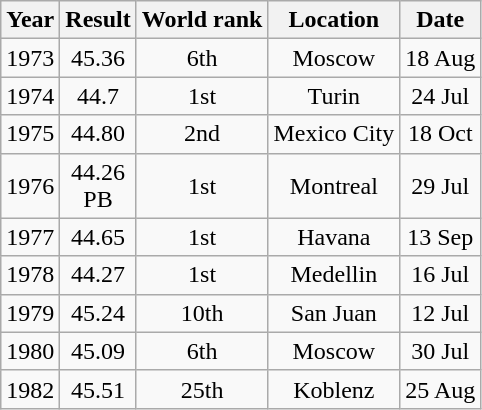<table class=wikitable>
<tr>
<th>Year</th>
<th>Result</th>
<th>World rank</th>
<th>Location</th>
<th>Date</th>
</tr>
<tr>
<td>1973</td>
<td style="text-align:center;">45.36</td>
<td style="text-align:center;">6th</td>
<td style="text-align:center;">Moscow</td>
<td style="text-align:center;">18 Aug</td>
</tr>
<tr>
<td>1974</td>
<td style="text-align:center;">44.7</td>
<td style="text-align:center;">1st</td>
<td style="text-align:center;">Turin</td>
<td style="text-align:center;">24 Jul</td>
</tr>
<tr>
<td>1975</td>
<td style="text-align:center;">44.80</td>
<td style="text-align:center;">2nd</td>
<td style="text-align:center;">Mexico City</td>
<td style="text-align:center;">18 Oct</td>
</tr>
<tr>
<td>1976</td>
<td style="text-align:center;">44.26<br>PB</td>
<td style="text-align:center;">1st</td>
<td style="text-align:center;">Montreal</td>
<td style="text-align:center;">29 Jul</td>
</tr>
<tr>
<td>1977</td>
<td style="text-align:center;">44.65</td>
<td style="text-align:center;">1st</td>
<td style="text-align:center;">Havana</td>
<td style="text-align:center;">13 Sep</td>
</tr>
<tr>
<td>1978</td>
<td style="text-align:center;">44.27</td>
<td style="text-align:center;">1st</td>
<td style="text-align:center;">Medellin</td>
<td style="text-align:center;">16 Jul</td>
</tr>
<tr>
<td>1979</td>
<td style="text-align:center;">45.24</td>
<td style="text-align:center;">10th</td>
<td style="text-align:center;">San Juan</td>
<td style="text-align:center;">12 Jul</td>
</tr>
<tr>
<td>1980</td>
<td style="text-align:center;">45.09</td>
<td style="text-align:center;">6th</td>
<td style="text-align:center;">Moscow</td>
<td style="text-align:center;">30 Jul</td>
</tr>
<tr>
<td>1982</td>
<td style="text-align:center;">45.51</td>
<td style="text-align:center;">25th</td>
<td style="text-align:center;">Koblenz</td>
<td style="text-align:center;">25 Aug</td>
</tr>
</table>
